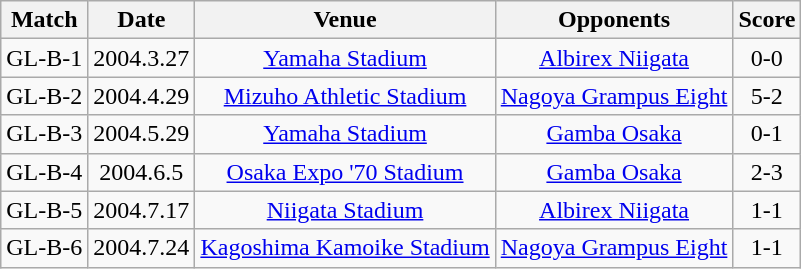<table class="wikitable" style="text-align:center;">
<tr>
<th>Match</th>
<th>Date</th>
<th>Venue</th>
<th>Opponents</th>
<th>Score</th>
</tr>
<tr>
<td>GL-B-1</td>
<td>2004.3.27</td>
<td><a href='#'>Yamaha Stadium</a></td>
<td><a href='#'>Albirex Niigata</a></td>
<td>0-0</td>
</tr>
<tr>
<td>GL-B-2</td>
<td>2004.4.29</td>
<td><a href='#'>Mizuho Athletic Stadium</a></td>
<td><a href='#'>Nagoya Grampus Eight</a></td>
<td>5-2</td>
</tr>
<tr>
<td>GL-B-3</td>
<td>2004.5.29</td>
<td><a href='#'>Yamaha Stadium</a></td>
<td><a href='#'>Gamba Osaka</a></td>
<td>0-1</td>
</tr>
<tr>
<td>GL-B-4</td>
<td>2004.6.5</td>
<td><a href='#'>Osaka Expo '70 Stadium</a></td>
<td><a href='#'>Gamba Osaka</a></td>
<td>2-3</td>
</tr>
<tr>
<td>GL-B-5</td>
<td>2004.7.17</td>
<td><a href='#'>Niigata Stadium</a></td>
<td><a href='#'>Albirex Niigata</a></td>
<td>1-1</td>
</tr>
<tr>
<td>GL-B-6</td>
<td>2004.7.24</td>
<td><a href='#'>Kagoshima Kamoike Stadium</a></td>
<td><a href='#'>Nagoya Grampus Eight</a></td>
<td>1-1</td>
</tr>
</table>
